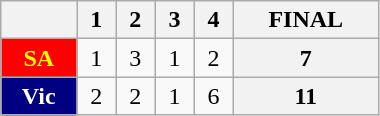<table class=wikitable style="width:20%;15%;15%;15%;15%;20%">
<tr>
<th></th>
<th>1</th>
<th>2</th>
<th>3</th>
<th>4</th>
<th>FINAL</th>
</tr>
<tr>
<th style="background:red; color:yellow;">SA</th>
<td align=center>1</td>
<td align=center>3</td>
<td align=center>1</td>
<td align=center>2</td>
<th>7</th>
</tr>
<tr>
<th style="background:navy; color:white">Vic</th>
<td align=center>2</td>
<td align=center>2</td>
<td align=center>1</td>
<td align=center>6</td>
<th>11</th>
</tr>
</table>
